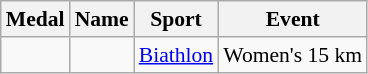<table class="wikitable sortable" style="font-size:90%">
<tr>
<th>Medal</th>
<th>Name</th>
<th>Sport</th>
<th>Event</th>
</tr>
<tr>
<td></td>
<td></td>
<td><a href='#'>Biathlon</a></td>
<td>Women's 15 km</td>
</tr>
</table>
